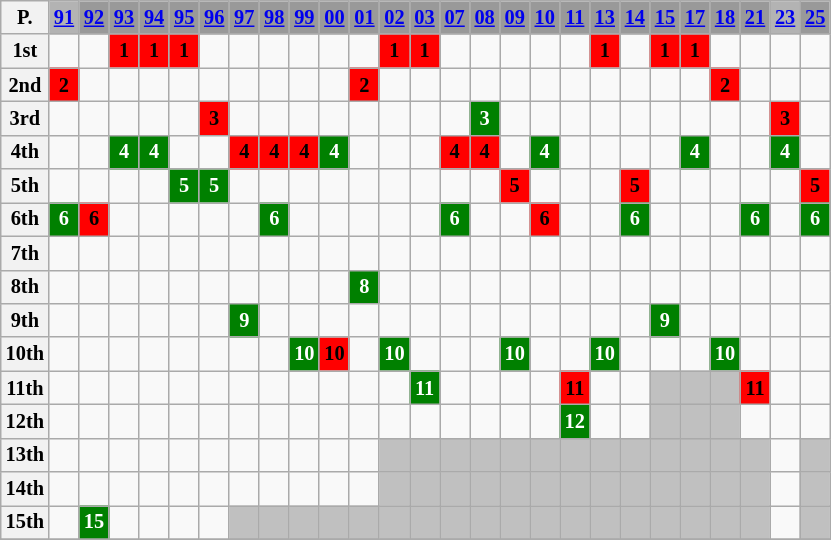<table class="wikitable" style="text-align: center; font-size:85%">
<tr>
<th>P.</th>
<th style="background-color:#b3b3b3;color:white;"><strong><a href='#'>91</a></strong></th>
<th style="background-color:#999999;color:white;"><strong><a href='#'>92</a></strong></th>
<th style="background-color:#999999;color:white;"><strong><a href='#'>93</a></strong></th>
<th style="background-color:#999999;color:white;"><strong><a href='#'>94</a></strong></th>
<th style="background-color:#999999;color:white;"><strong><a href='#'>95</a></strong></th>
<th style="background-color:#999999;color:white;"><strong><a href='#'>96</a></strong></th>
<th style="background-color:#999999;color:white;"><strong><a href='#'>97</a></strong></th>
<th style="background-color:#999999;color:white;"><strong><a href='#'>98</a></strong></th>
<th style="background-color:#999999;color:white;"><strong><a href='#'>99</a></strong></th>
<th style="background-color:#999999;color:white;"><strong><a href='#'>00</a></strong></th>
<th style="background-color:#999999;color:white;"><strong><a href='#'>01</a></strong></th>
<th style="background-color:#999999;color:white;"><strong><a href='#'>02</a></strong></th>
<th style="background-color:#999999;color:white;"><strong><a href='#'>03</a></strong></th>
<th style="background-color:#999999;color:white;"><strong><a href='#'>07</a></strong></th>
<th style="background-color:#999999;color:white;"><strong><a href='#'>08</a></strong></th>
<th style="background-color:#999999;color:white;"><strong><a href='#'>09</a></strong></th>
<th style="background-color:#999999;color:white;"><strong><a href='#'>10</a></strong></th>
<th style="background-color:#999999;color:white;"><strong><a href='#'>11</a></strong></th>
<th style="background-color:#999999;color:white;"><strong><a href='#'>13</a></strong></th>
<th style="background-color:#999999;color:white;"><strong><a href='#'>14</a></strong></th>
<th style="background-color:#999999;color:white;"><strong><a href='#'>15</a></strong></th>
<th style="background-color:#999999;color:white;"><strong><a href='#'>17</a></strong></th>
<th style="background-color:#999999;color:white;"><strong><a href='#'>18</a></strong></th>
<th style="background-color:#999999;color:white;"><strong><a href='#'>21</a></strong></th>
<th style="background-color:#b3b3b3;color:white;"><strong><a href='#'>23</a></strong></th>
<th style="background-color:#999999;color:white;"><strong><a href='#'>25</a></strong></th>
</tr>
<tr>
<th>1st</th>
<td></td>
<td></td>
<td style="background-color:red;color:black;"><strong>1</strong></td>
<td style="background-color:red;color:black;"><strong>1</strong></td>
<td style="background-color:red;color:black;"><strong>1</strong></td>
<td></td>
<td></td>
<td></td>
<td></td>
<td></td>
<td></td>
<td style="background-color:red;color:black;"><strong>1</strong></td>
<td style="background-color:red;color:black;"><strong>1</strong></td>
<td></td>
<td></td>
<td></td>
<td></td>
<td></td>
<td style="background-color:red;color:black;"><strong>1</strong></td>
<td></td>
<td style="background-color:red;color:black;"><strong>1</strong></td>
<td style="background-color:red;color:black;"><strong>1</strong></td>
<td></td>
<td></td>
<td></td>
<td></td>
</tr>
<tr>
<th>2nd</th>
<td style="background-color:red;color:black;"><strong>2</strong></td>
<td></td>
<td></td>
<td></td>
<td></td>
<td></td>
<td></td>
<td></td>
<td></td>
<td></td>
<td style="background-color:red;color:black;"><strong>2</strong></td>
<td></td>
<td></td>
<td></td>
<td></td>
<td></td>
<td></td>
<td></td>
<td></td>
<td></td>
<td></td>
<td></td>
<td style="background-color:red;color:black;"><strong>2</strong></td>
<td></td>
<td></td>
<td></td>
</tr>
<tr>
<th>3rd</th>
<td></td>
<td></td>
<td></td>
<td></td>
<td></td>
<td style="background-color:red;color:black;"><strong>3</strong></td>
<td></td>
<td></td>
<td></td>
<td></td>
<td></td>
<td></td>
<td></td>
<td></td>
<td style="background-color:green;color:white;"><strong>3</strong></td>
<td></td>
<td></td>
<td></td>
<td></td>
<td></td>
<td></td>
<td></td>
<td></td>
<td></td>
<td style="background-color:red;color:black;"><strong>3</strong></td>
<td></td>
</tr>
<tr>
<th>4th</th>
<td></td>
<td></td>
<td style="background-color:green;color:white;"><strong>4</strong></td>
<td style="background-color:green;color:white;"><strong>4</strong></td>
<td></td>
<td></td>
<td style="background-color:red;color:black;"><strong>4</strong></td>
<td style="background-color:red;color:black;"><strong>4</strong></td>
<td style="background-color:red;color:black;"><strong>4</strong></td>
<td style="background-color:green;color:white;"><strong>4</strong></td>
<td></td>
<td></td>
<td></td>
<td style="background-color:red;color:black;"><strong>4</strong></td>
<td style="background-color:red;color:black;"><strong>4</strong></td>
<td></td>
<td style="background-color:green;color:white;"><strong>4</strong></td>
<td></td>
<td></td>
<td></td>
<td></td>
<td style="background-color:green;color:white;"><strong>4</strong></td>
<td></td>
<td></td>
<td style="background-color:green;color:white;"><strong>4</strong></td>
<td></td>
</tr>
<tr>
<th>5th</th>
<td></td>
<td></td>
<td></td>
<td></td>
<td style="background-color:green;color:white;"><strong>5</strong></td>
<td style="background-color:green;color:white;"><strong>5</strong></td>
<td></td>
<td></td>
<td></td>
<td></td>
<td></td>
<td></td>
<td></td>
<td></td>
<td></td>
<td style="background-color:red;color:black;"><strong>5</strong></td>
<td></td>
<td></td>
<td></td>
<td style="background-color:red;color:black;"><strong>5</strong></td>
<td></td>
<td></td>
<td></td>
<td></td>
<td></td>
<td style="background-color:red;color:black;"><strong>5</strong></td>
</tr>
<tr>
<th>6th</th>
<td style="background-color:green;color:white;"><strong>6</strong></td>
<td style="background-color:red;color:black;"><strong>6</strong></td>
<td></td>
<td></td>
<td></td>
<td></td>
<td></td>
<td style="background-color:green;color:white;"><strong>6</strong></td>
<td></td>
<td></td>
<td></td>
<td></td>
<td></td>
<td style="background-color:green;color:white;"><strong>6</strong></td>
<td></td>
<td></td>
<td style="background-color:red;color:black;"><strong>6</strong></td>
<td></td>
<td></td>
<td style="background-color:green;color:white;"><strong>6</strong></td>
<td></td>
<td></td>
<td></td>
<td style="background-color:green;color:white;"><strong>6</strong></td>
<td></td>
<td style="background-color:green;color:white;"><strong>6</strong></td>
</tr>
<tr>
<th>7th</th>
<td></td>
<td></td>
<td></td>
<td></td>
<td></td>
<td></td>
<td></td>
<td></td>
<td></td>
<td></td>
<td></td>
<td></td>
<td></td>
<td></td>
<td></td>
<td></td>
<td></td>
<td></td>
<td></td>
<td></td>
<td></td>
<td></td>
<td></td>
<td></td>
<td></td>
<td></td>
</tr>
<tr>
<th>8th</th>
<td></td>
<td></td>
<td></td>
<td></td>
<td></td>
<td></td>
<td></td>
<td></td>
<td></td>
<td></td>
<td style="background-color:green;color:white;"><strong>8</strong></td>
<td></td>
<td></td>
<td></td>
<td></td>
<td></td>
<td></td>
<td></td>
<td></td>
<td></td>
<td></td>
<td></td>
<td></td>
<td></td>
<td></td>
<td></td>
</tr>
<tr>
<th>9th</th>
<td></td>
<td></td>
<td></td>
<td></td>
<td></td>
<td></td>
<td style="background-color:green;color:white;"><strong>9</strong></td>
<td></td>
<td></td>
<td></td>
<td></td>
<td></td>
<td></td>
<td></td>
<td></td>
<td></td>
<td></td>
<td></td>
<td></td>
<td></td>
<td style="background-color:green;color:white;"><strong>9</strong></td>
<td></td>
<td></td>
<td></td>
<td></td>
<td></td>
</tr>
<tr>
<th>10th</th>
<td></td>
<td></td>
<td></td>
<td></td>
<td></td>
<td></td>
<td></td>
<td></td>
<td style="background-color:green;color:white;"><strong>10</strong></td>
<td style="background-color:red;color:black;"><strong>10</strong></td>
<td></td>
<td style="background-color:green;color:white;"><strong>10</strong></td>
<td></td>
<td></td>
<td></td>
<td style="background-color:green;color:white;"><strong>10</strong></td>
<td></td>
<td></td>
<td style="background-color:green;color:white;"><strong>10</strong></td>
<td></td>
<td></td>
<td></td>
<td style="background-color:green;color:white;"><strong>10</strong></td>
<td></td>
<td></td>
<td></td>
</tr>
<tr>
<th>11th</th>
<td></td>
<td></td>
<td></td>
<td></td>
<td></td>
<td></td>
<td></td>
<td></td>
<td></td>
<td></td>
<td></td>
<td></td>
<td style="background-color:green;color:white;"><strong>11</strong></td>
<td></td>
<td></td>
<td></td>
<td></td>
<td style="background-color:red;color:black;"><strong>11</strong></td>
<td></td>
<td></td>
<td style="background:#c0c0c0"></td>
<td style="background:#c0c0c0"></td>
<td style="background:#c0c0c0"></td>
<td style="background-color:red;color:black;"><strong>11</strong></td>
<td></td>
<td></td>
</tr>
<tr>
<th>12th</th>
<td></td>
<td></td>
<td></td>
<td></td>
<td></td>
<td></td>
<td></td>
<td></td>
<td></td>
<td></td>
<td></td>
<td></td>
<td></td>
<td></td>
<td></td>
<td></td>
<td></td>
<td style="background-color:green;color:white;"><strong>12</strong></td>
<td></td>
<td></td>
<td style="background:#c0c0c0"></td>
<td style="background:#c0c0c0"></td>
<td style="background:#c0c0c0"></td>
<td></td>
<td></td>
<td></td>
</tr>
<tr>
<th>13th</th>
<td></td>
<td></td>
<td></td>
<td></td>
<td></td>
<td></td>
<td></td>
<td></td>
<td></td>
<td></td>
<td></td>
<td style="background:#c0c0c0"></td>
<td style="background:#c0c0c0"></td>
<td style="background:#c0c0c0"></td>
<td style="background:#c0c0c0"></td>
<td style="background:#c0c0c0"></td>
<td style="background:#c0c0c0"></td>
<td style="background:#c0c0c0"></td>
<td style="background:#c0c0c0"></td>
<td style="background:#c0c0c0"></td>
<td style="background:#c0c0c0"></td>
<td style="background:#c0c0c0"></td>
<td style="background:#c0c0c0"></td>
<td style="background:#c0c0c0"></td>
<td></td>
<td style="background:#c0c0c0"></td>
</tr>
<tr>
<th>14th</th>
<td></td>
<td></td>
<td></td>
<td></td>
<td></td>
<td></td>
<td></td>
<td></td>
<td></td>
<td></td>
<td></td>
<td style="background:#c0c0c0"></td>
<td style="background:#c0c0c0"></td>
<td style="background:#c0c0c0"></td>
<td style="background:#c0c0c0"></td>
<td style="background:#c0c0c0"></td>
<td style="background:#c0c0c0"></td>
<td style="background:#c0c0c0"></td>
<td style="background:#c0c0c0"></td>
<td style="background:#c0c0c0"></td>
<td style="background:#c0c0c0"></td>
<td style="background:#c0c0c0"></td>
<td style="background:#c0c0c0"></td>
<td style="background:#c0c0c0"></td>
<td></td>
<td style="background:#c0c0c0"></td>
</tr>
<tr>
<th>15th</th>
<td></td>
<td style="background-color:green;color:white;"><strong>15</strong></td>
<td></td>
<td></td>
<td></td>
<td></td>
<td style="background:#c0c0c0"></td>
<td style="background:#c0c0c0"></td>
<td style="background:#c0c0c0"></td>
<td style="background:#c0c0c0"></td>
<td style="background:#c0c0c0"></td>
<td style="background:#c0c0c0"></td>
<td style="background:#c0c0c0"></td>
<td style="background:#c0c0c0"></td>
<td style="background:#c0c0c0"></td>
<td style="background:#c0c0c0"></td>
<td style="background:#c0c0c0"></td>
<td style="background:#c0c0c0"></td>
<td style="background:#c0c0c0"></td>
<td style="background:#c0c0c0"></td>
<td style="background:#c0c0c0"></td>
<td style="background:#c0c0c0"></td>
<td style="background:#c0c0c0"></td>
<td style="background:#c0c0c0"></td>
<td></td>
<td style="background:#c0c0c0"></td>
</tr>
<tr>
</tr>
</table>
